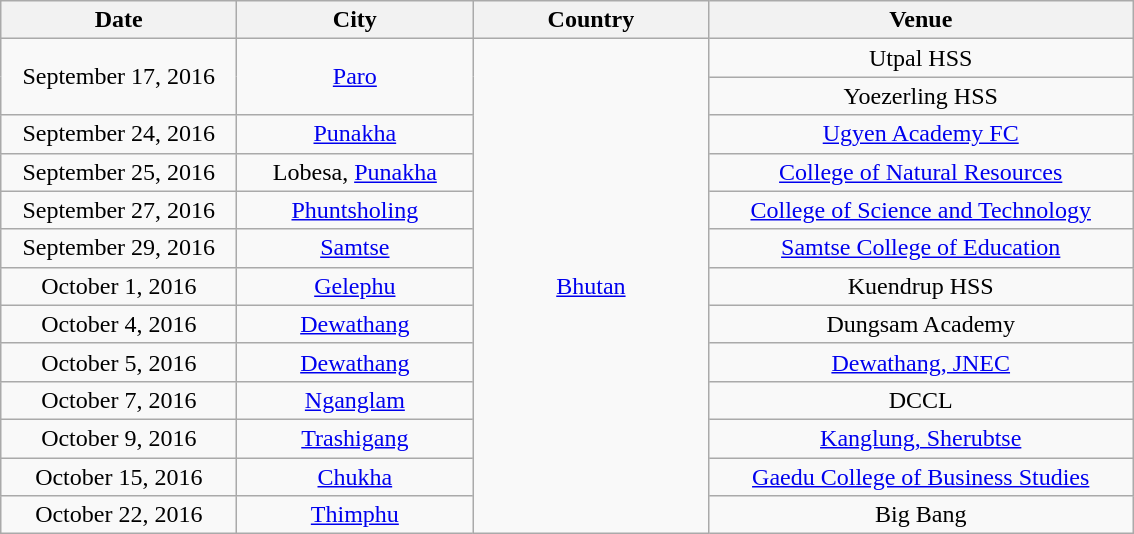<table class="wikitable" style="text-align:center;">
<tr>
<th width="150">Date</th>
<th width="150">City</th>
<th width="150">Country</th>
<th width="275">Venue</th>
</tr>
<tr>
<td rowspan="2">September 17, 2016</td>
<td rowspan="2"><a href='#'>Paro</a></td>
<td rowspan="13"><a href='#'>Bhutan</a></td>
<td>Utpal HSS</td>
</tr>
<tr>
<td>Yoezerling HSS</td>
</tr>
<tr>
<td>September 24, 2016</td>
<td><a href='#'>Punakha</a></td>
<td><a href='#'>Ugyen Academy FC</a></td>
</tr>
<tr>
<td>September 25, 2016</td>
<td>Lobesa, <a href='#'>Punakha</a></td>
<td><a href='#'>College of Natural Resources</a></td>
</tr>
<tr>
<td>September 27, 2016</td>
<td><a href='#'>Phuntsholing</a></td>
<td><a href='#'>College of Science and Technology</a></td>
</tr>
<tr>
<td>September 29, 2016</td>
<td><a href='#'>Samtse</a></td>
<td><a href='#'>Samtse College of Education</a></td>
</tr>
<tr>
<td>October 1, 2016</td>
<td><a href='#'>Gelephu</a></td>
<td>Kuendrup HSS</td>
</tr>
<tr>
<td>October 4, 2016</td>
<td><a href='#'>Dewathang</a></td>
<td>Dungsam Academy</td>
</tr>
<tr>
<td>October 5, 2016</td>
<td><a href='#'>Dewathang</a></td>
<td><a href='#'>Dewathang, JNEC</a></td>
</tr>
<tr>
<td>October 7, 2016</td>
<td><a href='#'>Nganglam</a></td>
<td>DCCL</td>
</tr>
<tr>
<td>October 9, 2016</td>
<td><a href='#'>Trashigang</a></td>
<td><a href='#'>Kanglung, Sherubtse</a></td>
</tr>
<tr>
<td>October 15, 2016</td>
<td><a href='#'>Chukha</a></td>
<td><a href='#'>Gaedu College of Business Studies</a></td>
</tr>
<tr>
<td>October 22, 2016</td>
<td><a href='#'>Thimphu</a></td>
<td>Big Bang</td>
</tr>
</table>
